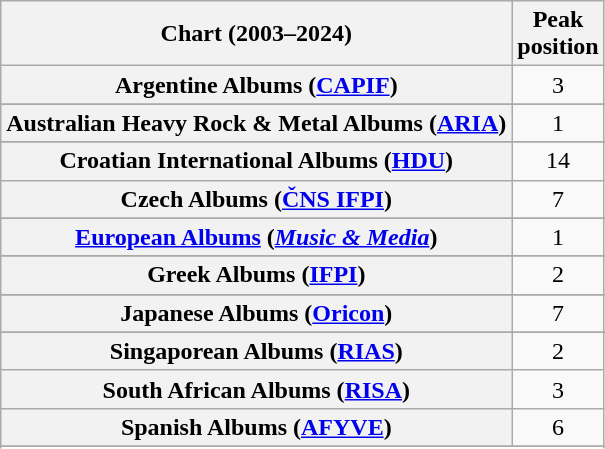<table class="wikitable sortable plainrowheaders" style="text-align:center">
<tr>
<th scope="col">Chart (2003–2024)</th>
<th scope="col">Peak<br>position</th>
</tr>
<tr>
<th scope="row">Argentine Albums (<a href='#'>CAPIF</a>)</th>
<td>3</td>
</tr>
<tr>
</tr>
<tr>
<th scope="row">Australian Heavy Rock & Metal Albums (<a href='#'>ARIA</a>)</th>
<td>1</td>
</tr>
<tr>
</tr>
<tr>
</tr>
<tr>
</tr>
<tr>
</tr>
<tr>
<th scope="row">Croatian International Albums (<a href='#'>HDU</a>)</th>
<td>14</td>
</tr>
<tr>
<th scope="row">Czech Albums (<a href='#'>ČNS IFPI</a>)</th>
<td>7</td>
</tr>
<tr>
</tr>
<tr>
</tr>
<tr>
<th scope="row"><a href='#'>European Albums</a> (<em><a href='#'>Music & Media</a></em>)</th>
<td>1</td>
</tr>
<tr>
</tr>
<tr>
</tr>
<tr>
</tr>
<tr>
<th scope="row">Greek Albums (<a href='#'>IFPI</a>)</th>
<td>2</td>
</tr>
<tr>
</tr>
<tr>
</tr>
<tr>
</tr>
<tr>
<th scope="row">Japanese Albums (<a href='#'>Oricon</a>)</th>
<td>7</td>
</tr>
<tr>
</tr>
<tr>
</tr>
<tr>
</tr>
<tr>
</tr>
<tr>
</tr>
<tr>
<th scope="row">Singaporean Albums (<a href='#'>RIAS</a>)</th>
<td>2</td>
</tr>
<tr>
<th scope="row">South African Albums (<a href='#'>RISA</a>)</th>
<td>3</td>
</tr>
<tr>
<th scope="row">Spanish Albums (<a href='#'>AFYVE</a>)</th>
<td>6</td>
</tr>
<tr>
</tr>
<tr>
</tr>
<tr>
</tr>
<tr>
</tr>
<tr>
</tr>
<tr>
</tr>
<tr>
</tr>
<tr>
</tr>
<tr>
</tr>
</table>
